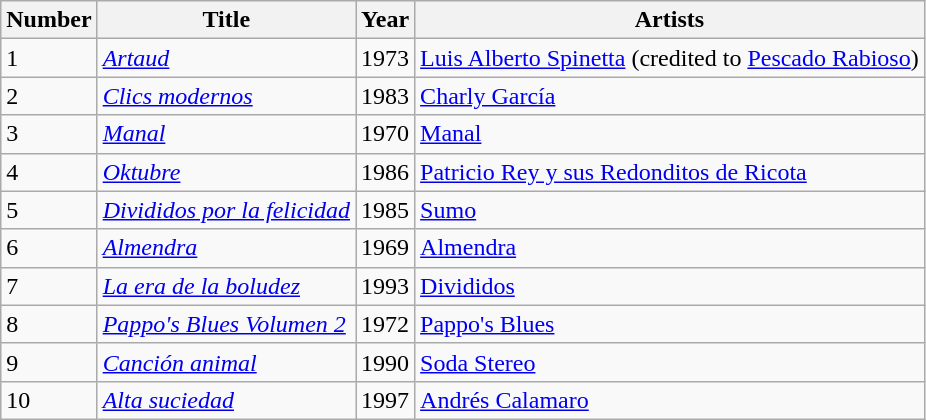<table class="wikitable sortable">
<tr>
<th scope="col">Number</th>
<th scope="col">Title</th>
<th scope="col">Year</th>
<th scope="col">Artists</th>
</tr>
<tr>
<td>1</td>
<td><em><a href='#'>Artaud</a></em></td>
<td>1973</td>
<td><a href='#'>Luis Alberto Spinetta</a> (credited to <a href='#'>Pescado Rabioso</a>)</td>
</tr>
<tr>
<td>2</td>
<td><em><a href='#'>Clics modernos</a></em></td>
<td>1983</td>
<td><a href='#'>Charly García</a></td>
</tr>
<tr>
<td>3</td>
<td><em><a href='#'>Manal</a></em></td>
<td>1970</td>
<td><a href='#'>Manal</a></td>
</tr>
<tr>
<td>4</td>
<td><em><a href='#'>Oktubre</a></em></td>
<td>1986</td>
<td><a href='#'>Patricio Rey y sus Redonditos de Ricota</a></td>
</tr>
<tr>
<td>5</td>
<td><em><a href='#'>Divididos por la felicidad</a></em></td>
<td>1985</td>
<td><a href='#'>Sumo</a></td>
</tr>
<tr>
<td>6</td>
<td><em><a href='#'>Almendra</a></em></td>
<td>1969</td>
<td><a href='#'>Almendra</a></td>
</tr>
<tr>
<td>7</td>
<td><em><a href='#'>La era de la boludez</a></em></td>
<td>1993</td>
<td><a href='#'>Divididos</a></td>
</tr>
<tr>
<td>8</td>
<td><em><a href='#'>Pappo's Blues Volumen 2</a></em></td>
<td>1972</td>
<td><a href='#'>Pappo's Blues</a></td>
</tr>
<tr>
<td>9</td>
<td><em><a href='#'>Canción animal</a></em></td>
<td>1990</td>
<td><a href='#'>Soda Stereo</a></td>
</tr>
<tr>
<td>10</td>
<td><em><a href='#'>Alta suciedad</a></em></td>
<td>1997</td>
<td><a href='#'>Andrés Calamaro</a></td>
</tr>
</table>
